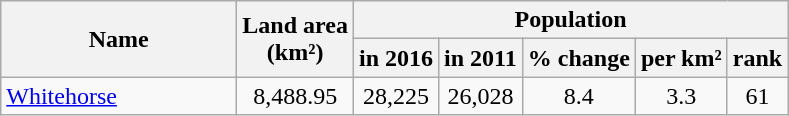<table class="wikitable" style="text-align:center;">
<tr>
<th rowspan="2" width="150px">Name</th>
<th rowspan="2">Land area<br>(km²)</th>
<th colspan="5">Population</th>
</tr>
<tr>
<th>in 2016</th>
<th>in 2011</th>
<th>% change</th>
<th>per km²</th>
<th>rank</th>
</tr>
<tr>
<td align="left"><a href='#'>Whitehorse</a></td>
<td>8,488.95</td>
<td>28,225</td>
<td>26,028</td>
<td>8.4</td>
<td>3.3</td>
<td>61</td>
</tr>
</table>
